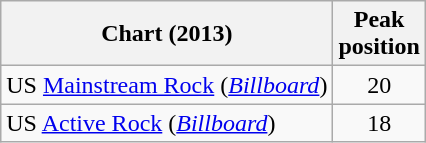<table class="wikitable sortable">
<tr>
<th>Chart (2013)</th>
<th>Peak<br>position</th>
</tr>
<tr>
<td>US <a href='#'>Mainstream Rock</a> (<em><a href='#'>Billboard</a></em>)</td>
<td style="text-align:center;">20</td>
</tr>
<tr>
<td>US <a href='#'>Active Rock</a> (<em><a href='#'>Billboard</a></em>)</td>
<td style="text-align:center;">18</td>
</tr>
</table>
